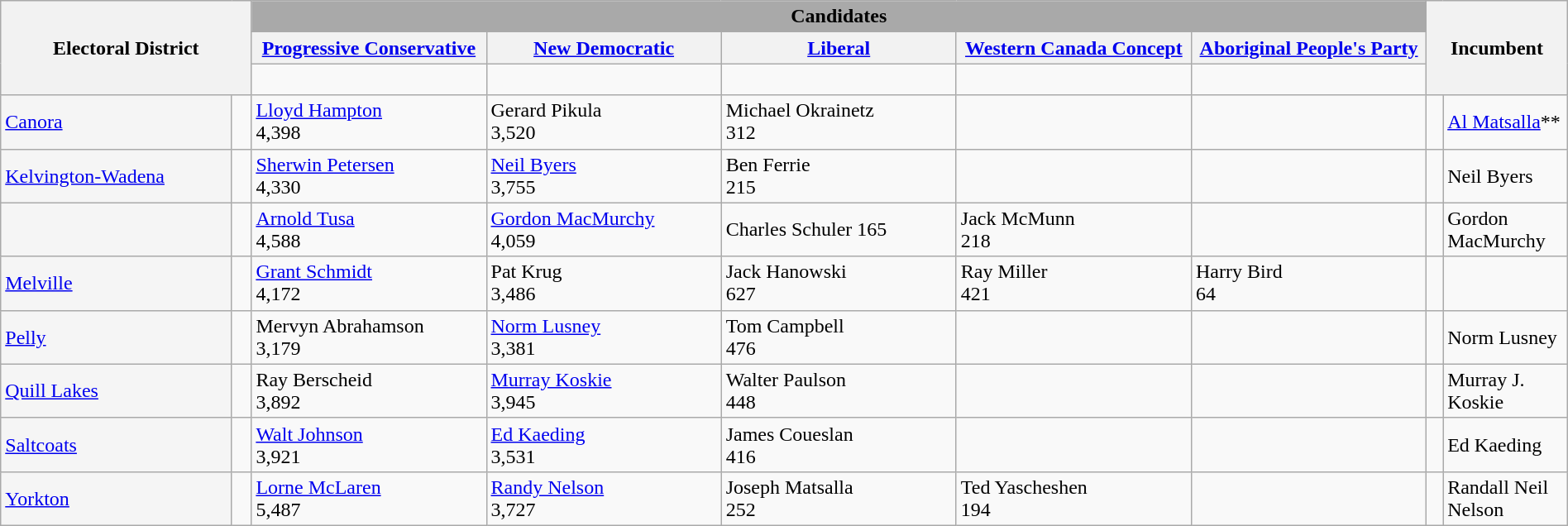<table class="wikitable" style="width:100%">
<tr>
<th style="width:16%;" style="background:darkgrey;" rowspan=3 colspan=2>Electoral District</th>
<th style="background:darkgrey;" colspan=5>Candidates</th>
<th style="width:14%;" style="background:darkgrey;" rowspan=3 colspan=2>Incumbent</th>
</tr>
<tr>
<th width=15%><a href='#'>Progressive Conservative</a></th>
<th width=15%><a href='#'>New Democratic</a></th>
<th width=15%><a href='#'>Liberal</a></th>
<th width=15%><a href='#'>Western Canada Concept</a></th>
<th width=15%><a href='#'>Aboriginal People's Party</a></th>
</tr>
<tr>
<td width=15% > </td>
<td width=15% > </td>
<td width=15% > </td>
<td width=15% > </td>
<td width=15% > </td>
</tr>
<tr>
<td bgcolor=whitesmoke><a href='#'>Canora</a></td>
<td> </td>
<td><a href='#'>Lloyd Hampton</a> <br>4,398</td>
<td>Gerard Pikula <br>3,520</td>
<td>Michael Okrainetz <br>312</td>
<td></td>
<td></td>
<td> </td>
<td><a href='#'>Al Matsalla</a>**</td>
</tr>
<tr>
<td bgcolor=whitesmoke><a href='#'>Kelvington-Wadena</a></td>
<td> </td>
<td><a href='#'>Sherwin Petersen</a> <br>4,330</td>
<td><a href='#'>Neil Byers</a> <br>3,755</td>
<td>Ben Ferrie <br>215</td>
<td></td>
<td></td>
<td> </td>
<td>Neil Byers</td>
</tr>
<tr>
<td bgcolor=whitesmoke></td>
<td> </td>
<td><a href='#'>Arnold Tusa</a> <br>4,588</td>
<td><a href='#'>Gordon MacMurchy</a> <br>4,059</td>
<td>Charles Schuler 165</td>
<td>Jack McMunn <br>218</td>
<td></td>
<td> </td>
<td>Gordon MacMurchy</td>
</tr>
<tr>
<td bgcolor=whitesmoke><a href='#'>Melville</a></td>
<td> </td>
<td><a href='#'>Grant Schmidt</a> <br>4,172</td>
<td>Pat Krug <br>3,486</td>
<td>Jack Hanowski <br>627</td>
<td>Ray Miller <br>421</td>
<td>Harry Bird <br>64</td>
<td> </td>
<td></td>
</tr>
<tr>
<td bgcolor=whitesmoke><a href='#'>Pelly</a></td>
<td> </td>
<td>Mervyn Abrahamson <br>3,179</td>
<td><a href='#'>Norm Lusney</a> <br>3,381</td>
<td>Tom Campbell <br>476</td>
<td></td>
<td></td>
<td> </td>
<td>Norm Lusney</td>
</tr>
<tr>
<td bgcolor=whitesmoke><a href='#'>Quill Lakes</a></td>
<td> </td>
<td>Ray Berscheid <br>3,892</td>
<td><a href='#'>Murray Koskie</a> <br>3,945</td>
<td>Walter Paulson <br>448</td>
<td></td>
<td></td>
<td> </td>
<td>Murray J. Koskie</td>
</tr>
<tr>
<td bgcolor=whitesmoke><a href='#'>Saltcoats</a></td>
<td> </td>
<td><a href='#'>Walt Johnson</a> <br>3,921</td>
<td><a href='#'>Ed Kaeding</a> <br>3,531</td>
<td>James Coueslan <br>416</td>
<td></td>
<td></td>
<td> </td>
<td>Ed Kaeding</td>
</tr>
<tr>
<td bgcolor=whitesmoke><a href='#'>Yorkton</a></td>
<td> </td>
<td><a href='#'>Lorne McLaren</a> <br>5,487</td>
<td><a href='#'>Randy Nelson</a> <br>3,727</td>
<td>Joseph Matsalla <br>252</td>
<td>Ted Yascheshen <br>194</td>
<td></td>
<td> </td>
<td>Randall Neil Nelson</td>
</tr>
</table>
